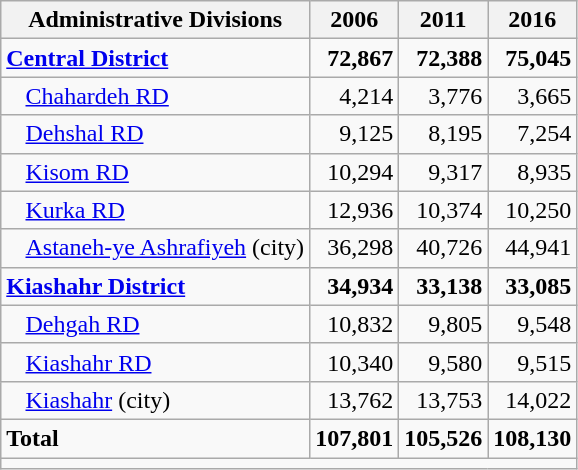<table class="wikitable">
<tr>
<th>Administrative Divisions</th>
<th>2006</th>
<th>2011</th>
<th>2016</th>
</tr>
<tr>
<td><strong><a href='#'>Central District</a></strong></td>
<td style="text-align: right;"><strong>72,867</strong></td>
<td style="text-align: right;"><strong>72,388</strong></td>
<td style="text-align: right;"><strong>75,045</strong></td>
</tr>
<tr>
<td style="padding-left: 1em;"><a href='#'>Chahardeh RD</a></td>
<td style="text-align: right;">4,214</td>
<td style="text-align: right;">3,776</td>
<td style="text-align: right;">3,665</td>
</tr>
<tr>
<td style="padding-left: 1em;"><a href='#'>Dehshal RD</a></td>
<td style="text-align: right;">9,125</td>
<td style="text-align: right;">8,195</td>
<td style="text-align: right;">7,254</td>
</tr>
<tr>
<td style="padding-left: 1em;"><a href='#'>Kisom RD</a></td>
<td style="text-align: right;">10,294</td>
<td style="text-align: right;">9,317</td>
<td style="text-align: right;">8,935</td>
</tr>
<tr>
<td style="padding-left: 1em;"><a href='#'>Kurka RD</a></td>
<td style="text-align: right;">12,936</td>
<td style="text-align: right;">10,374</td>
<td style="text-align: right;">10,250</td>
</tr>
<tr>
<td style="padding-left: 1em;"><a href='#'>Astaneh-ye Ashrafiyeh</a> (city)</td>
<td style="text-align: right;">36,298</td>
<td style="text-align: right;">40,726</td>
<td style="text-align: right;">44,941</td>
</tr>
<tr>
<td><strong><a href='#'>Kiashahr District</a></strong></td>
<td style="text-align: right;"><strong>34,934</strong></td>
<td style="text-align: right;"><strong>33,138</strong></td>
<td style="text-align: right;"><strong>33,085</strong></td>
</tr>
<tr>
<td style="padding-left: 1em;"><a href='#'>Dehgah RD</a></td>
<td style="text-align: right;">10,832</td>
<td style="text-align: right;">9,805</td>
<td style="text-align: right;">9,548</td>
</tr>
<tr>
<td style="padding-left: 1em;"><a href='#'>Kiashahr RD</a></td>
<td style="text-align: right;">10,340</td>
<td style="text-align: right;">9,580</td>
<td style="text-align: right;">9,515</td>
</tr>
<tr>
<td style="padding-left: 1em;"><a href='#'>Kiashahr</a> (city)</td>
<td style="text-align: right;">13,762</td>
<td style="text-align: right;">13,753</td>
<td style="text-align: right;">14,022</td>
</tr>
<tr>
<td><strong>Total</strong></td>
<td style="text-align: right;"><strong>107,801</strong></td>
<td style="text-align: right;"><strong>105,526</strong></td>
<td style="text-align: right;"><strong>108,130</strong></td>
</tr>
<tr>
<td colspan=4></td>
</tr>
</table>
